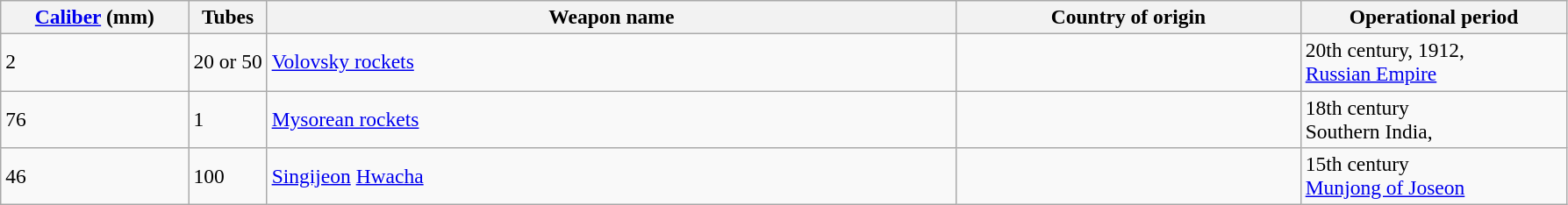<table class="wikitable sortable" style="font-size:98%;">
<tr>
<th width="12%"><a href='#'>Caliber</a> (mm)</th>
<th width="5%">Tubes</th>
<th width="44%">Weapon name</th>
<th width="22%">Country of origin</th>
<th width="19%">Operational period</th>
</tr>
<tr>
<td>2</td>
<td>20 or 50</td>
<td><a href='#'>Volovsky rockets</a></td>
<td></td>
<td>20th century, 1912,<br><a href='#'>Russian Empire</a></td>
</tr>
<tr>
<td>76</td>
<td>1</td>
<td><a href='#'>Mysorean rockets</a></td>
<td></td>
<td>18th century<br>Southern India,</td>
</tr>
<tr>
<td>46</td>
<td>100</td>
<td><a href='#'>Singijeon</a> <a href='#'>Hwacha</a></td>
<td></td>
<td>15th century<br><a href='#'>Munjong of Joseon</a></td>
</tr>
</table>
